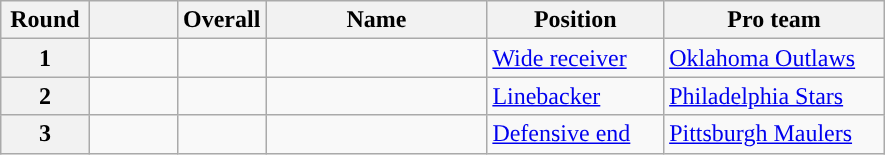<table class="wikitable sortable">
<tr>
<th scope="col" style="width: 10%;">Round</th>
<th scope="col" style="width: 10%;"></th>
<th scope="col" style="width: 10%;">Overall</th>
<th scope="col" style="width: 25%;">Name</th>
<th scope="col" style="width: 20%;">Position</th>
<th scope="col" style="width: 25%;">Pro team</th>
</tr>
<tr>
<th scope="row">1</th>
<td></td>
<td></td>
<td></td>
<td><a href='#'>Wide receiver</a></td>
<td><a href='#'>Oklahoma Outlaws</a></td>
</tr>
<tr>
<th scope="row">2</th>
<td></td>
<td></td>
<td></td>
<td><a href='#'>Linebacker</a></td>
<td><a href='#'>Philadelphia Stars</a></td>
</tr>
<tr>
<th scope="row">3</th>
<td></td>
<td></td>
<td></td>
<td><a href='#'>Defensive end</a></td>
<td><a href='#'>Pittsburgh Maulers</a></td>
</tr>
</table>
